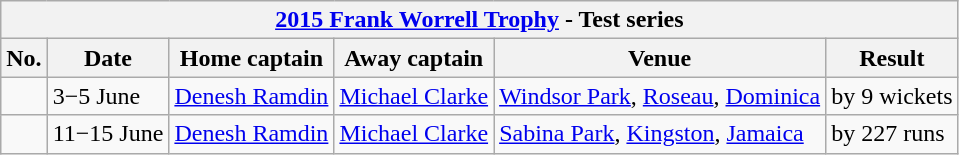<table class="wikitable">
<tr>
<th colspan="9"><a href='#'>2015 Frank Worrell Trophy</a> - Test series</th>
</tr>
<tr>
<th>No.</th>
<th>Date</th>
<th>Home captain</th>
<th>Away captain</th>
<th>Venue</th>
<th>Result</th>
</tr>
<tr>
<td></td>
<td>3−5 June</td>
<td><a href='#'>Denesh Ramdin</a></td>
<td><a href='#'>Michael Clarke</a></td>
<td><a href='#'>Windsor Park</a>, <a href='#'>Roseau</a>, <a href='#'>Dominica</a></td>
<td> by 9 wickets</td>
</tr>
<tr>
<td></td>
<td>11−15 June</td>
<td><a href='#'>Denesh Ramdin</a></td>
<td><a href='#'>Michael Clarke</a></td>
<td><a href='#'>Sabina Park</a>, <a href='#'>Kingston</a>, <a href='#'>Jamaica</a></td>
<td> by 227 runs</td>
</tr>
</table>
